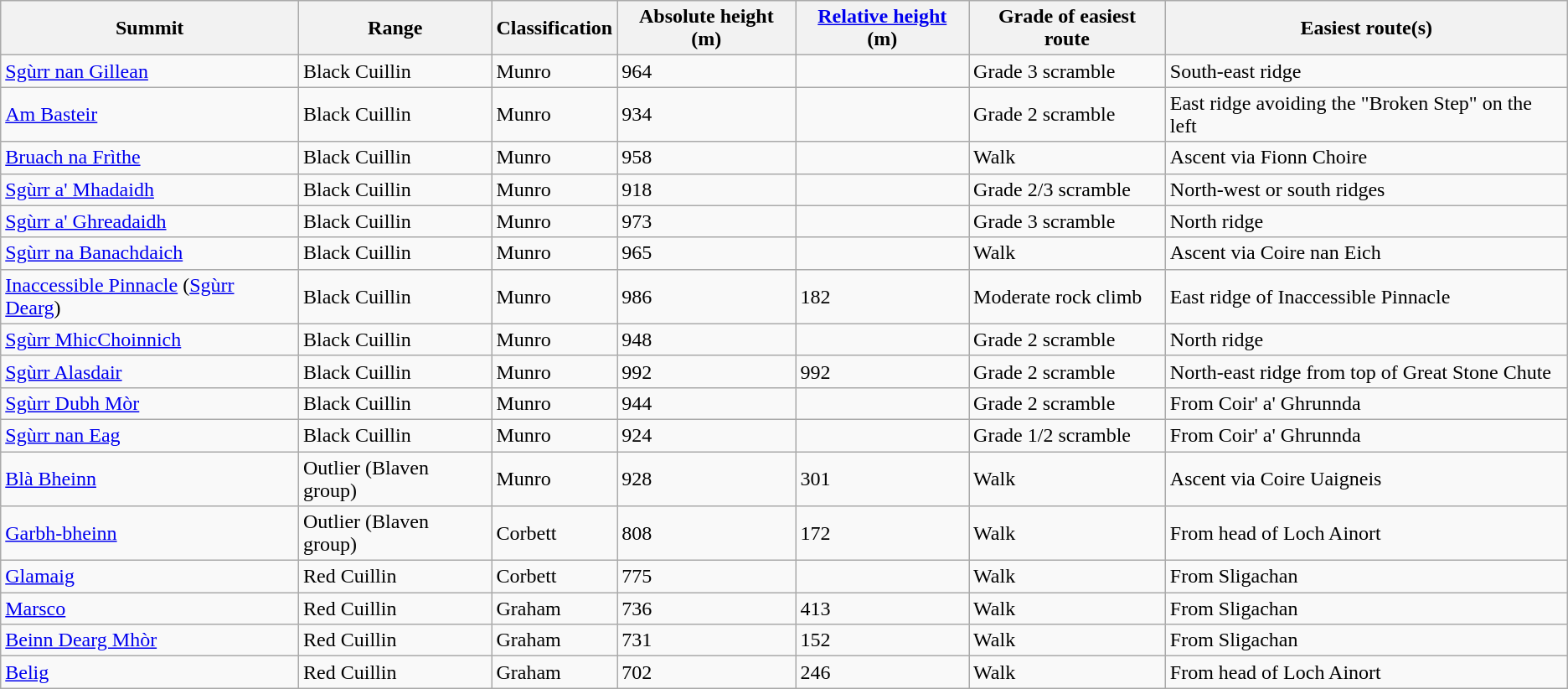<table class="wikitable">
<tr>
<th>Summit</th>
<th>Range</th>
<th>Classification</th>
<th>Absolute height (m)</th>
<th><a href='#'>Relative height</a> (m)</th>
<th>Grade of easiest route</th>
<th>Easiest route(s)</th>
</tr>
<tr>
<td><a href='#'>Sgùrr nan Gillean</a></td>
<td>Black Cuillin</td>
<td>Munro</td>
<td>964</td>
<td></td>
<td>Grade 3 scramble</td>
<td>South-east ridge</td>
</tr>
<tr>
<td><a href='#'>Am Basteir</a></td>
<td>Black Cuillin</td>
<td>Munro</td>
<td>934</td>
<td></td>
<td>Grade 2 scramble</td>
<td>East ridge avoiding the "Broken Step" on the left</td>
</tr>
<tr>
<td><a href='#'>Bruach na Frìthe</a></td>
<td>Black Cuillin</td>
<td>Munro</td>
<td>958</td>
<td></td>
<td>Walk</td>
<td>Ascent via Fionn Choire</td>
</tr>
<tr>
<td><a href='#'>Sgùrr a' Mhadaidh</a></td>
<td>Black Cuillin</td>
<td>Munro</td>
<td>918</td>
<td></td>
<td>Grade 2/3 scramble</td>
<td>North-west or south ridges</td>
</tr>
<tr>
<td><a href='#'>Sgùrr a' Ghreadaidh</a></td>
<td>Black Cuillin</td>
<td>Munro</td>
<td>973</td>
<td></td>
<td>Grade 3 scramble</td>
<td>North ridge</td>
</tr>
<tr>
<td><a href='#'>Sgùrr na Banachdaich</a></td>
<td>Black Cuillin</td>
<td>Munro</td>
<td>965</td>
<td></td>
<td>Walk</td>
<td>Ascent via Coire nan Eich</td>
</tr>
<tr>
<td><a href='#'>Inaccessible Pinnacle</a> (<a href='#'>Sgùrr Dearg</a>)</td>
<td>Black Cuillin</td>
<td>Munro</td>
<td>986</td>
<td>182</td>
<td>Moderate rock climb</td>
<td>East ridge of Inaccessible Pinnacle</td>
</tr>
<tr>
<td><a href='#'>Sgùrr MhicChoinnich</a></td>
<td>Black Cuillin</td>
<td>Munro</td>
<td>948</td>
<td></td>
<td>Grade 2 scramble</td>
<td>North ridge</td>
</tr>
<tr>
<td><a href='#'>Sgùrr Alasdair</a></td>
<td>Black Cuillin</td>
<td>Munro</td>
<td>992</td>
<td>992</td>
<td>Grade 2 scramble</td>
<td>North-east ridge from top of Great Stone Chute</td>
</tr>
<tr>
<td><a href='#'>Sgùrr Dubh Mòr</a></td>
<td>Black Cuillin</td>
<td>Munro</td>
<td>944</td>
<td></td>
<td>Grade 2 scramble</td>
<td>From Coir' a' Ghrunnda</td>
</tr>
<tr>
<td><a href='#'>Sgùrr nan Eag</a></td>
<td>Black Cuillin</td>
<td>Munro</td>
<td>924</td>
<td></td>
<td>Grade 1/2 scramble</td>
<td>From Coir' a' Ghrunnda</td>
</tr>
<tr>
<td><a href='#'>Blà Bheinn</a></td>
<td>Outlier (Blaven group)</td>
<td>Munro</td>
<td>928</td>
<td>301</td>
<td>Walk</td>
<td>Ascent via Coire Uaigneis</td>
</tr>
<tr>
<td><a href='#'>Garbh-bheinn</a></td>
<td>Outlier (Blaven group)</td>
<td>Corbett</td>
<td>808</td>
<td>172</td>
<td>Walk</td>
<td>From head of Loch Ainort</td>
</tr>
<tr>
<td><a href='#'>Glamaig</a></td>
<td>Red Cuillin</td>
<td>Corbett</td>
<td>775</td>
<td></td>
<td>Walk</td>
<td>From Sligachan</td>
</tr>
<tr>
<td><a href='#'>Marsco</a></td>
<td>Red Cuillin</td>
<td>Graham</td>
<td>736</td>
<td>413</td>
<td>Walk</td>
<td>From Sligachan</td>
</tr>
<tr>
<td><a href='#'>Beinn Dearg Mhòr</a></td>
<td>Red Cuillin</td>
<td>Graham</td>
<td>731</td>
<td>152</td>
<td>Walk</td>
<td>From Sligachan</td>
</tr>
<tr>
<td><a href='#'>Belig</a></td>
<td>Red Cuillin</td>
<td>Graham</td>
<td>702</td>
<td>246</td>
<td>Walk</td>
<td>From head of Loch Ainort</td>
</tr>
</table>
